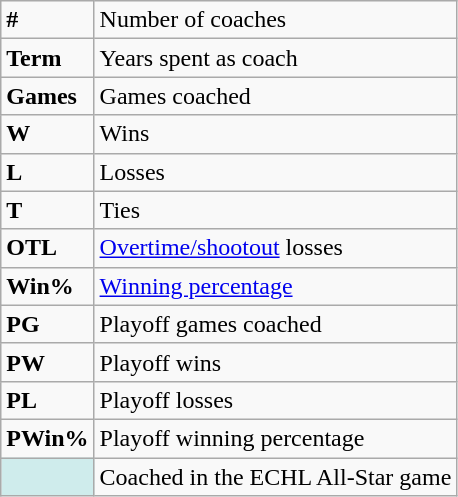<table class="wikitable">
<tr>
<td><strong>#</strong></td>
<td>Number of coaches</td>
</tr>
<tr>
<td><strong>Term</strong></td>
<td>Years spent as coach</td>
</tr>
<tr>
<td><strong>Games</strong></td>
<td>Games coached</td>
</tr>
<tr>
<td><strong>W</strong></td>
<td>Wins</td>
</tr>
<tr>
<td><strong>L</strong></td>
<td>Losses</td>
</tr>
<tr>
<td><strong>T</strong></td>
<td>Ties</td>
</tr>
<tr>
<td><strong>OTL</strong></td>
<td><a href='#'>Overtime/shootout</a> losses</td>
</tr>
<tr>
<td><strong>Win%</strong></td>
<td><a href='#'>Winning percentage</a></td>
</tr>
<tr>
<td><strong>PG</strong></td>
<td>Playoff games coached</td>
</tr>
<tr>
<td><strong>PW</strong></td>
<td>Playoff wins</td>
</tr>
<tr>
<td><strong>PL</strong></td>
<td>Playoff losses</td>
</tr>
<tr>
<td><strong>PWin%</strong></td>
<td>Playoff winning percentage</td>
</tr>
<tr>
<td style="background-color:#CFECEC"></td>
<td>Coached in the ECHL All-Star game</td>
</tr>
</table>
